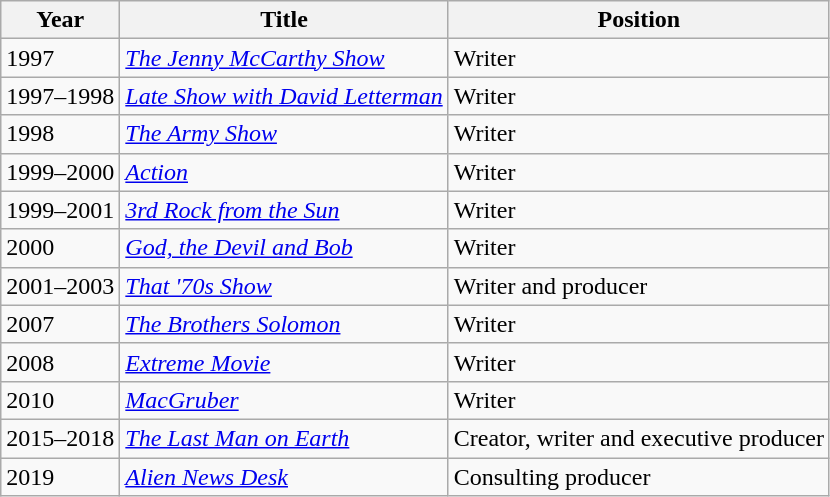<table class="wikitable sortable">
<tr>
<th>Year</th>
<th>Title</th>
<th>Position</th>
</tr>
<tr>
<td>1997</td>
<td><em><a href='#'>The Jenny McCarthy Show</a></em></td>
<td>Writer</td>
</tr>
<tr>
<td>1997–1998</td>
<td><em><a href='#'>Late Show with David Letterman</a></em></td>
<td>Writer</td>
</tr>
<tr>
<td>1998</td>
<td><em><a href='#'>The Army Show</a></em></td>
<td>Writer</td>
</tr>
<tr>
<td>1999–2000</td>
<td><em><a href='#'>Action</a></em></td>
<td>Writer</td>
</tr>
<tr>
<td>1999–2001</td>
<td><em><a href='#'>3rd Rock from the Sun</a></em></td>
<td>Writer</td>
</tr>
<tr>
<td>2000</td>
<td><em><a href='#'>God, the Devil and Bob</a></em></td>
<td>Writer</td>
</tr>
<tr>
<td>2001–2003</td>
<td><em><a href='#'>That '70s Show</a></em></td>
<td>Writer and producer</td>
</tr>
<tr>
<td>2007</td>
<td><em><a href='#'>The Brothers Solomon</a></em></td>
<td>Writer</td>
</tr>
<tr>
<td>2008</td>
<td><em><a href='#'>Extreme Movie</a></em></td>
<td>Writer</td>
</tr>
<tr>
<td>2010</td>
<td><em><a href='#'>MacGruber</a></em></td>
<td>Writer</td>
</tr>
<tr>
<td>2015–2018</td>
<td><em><a href='#'>The Last Man on Earth</a></em></td>
<td>Creator, writer and executive producer</td>
</tr>
<tr>
<td>2019</td>
<td><em><a href='#'>Alien News Desk</a></em></td>
<td>Consulting producer</td>
</tr>
</table>
